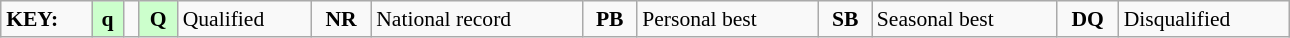<table class="wikitable" style="margin:0.5em auto; font-size:90%;position:relative;" width=68%>
<tr>
<td><strong>KEY:</strong></td>
<td bgcolor=ccffcc align=center><strong>q</strong></td>
<td></td>
<td bgcolor=ccffcc align=center><strong>Q</strong></td>
<td>Qualified</td>
<td align=center><strong>NR</strong></td>
<td>National record</td>
<td align=center><strong>PB</strong></td>
<td>Personal best</td>
<td align=center><strong>SB</strong></td>
<td>Seasonal best</td>
<td align=center><strong>DQ</strong></td>
<td>Disqualified</td>
</tr>
</table>
